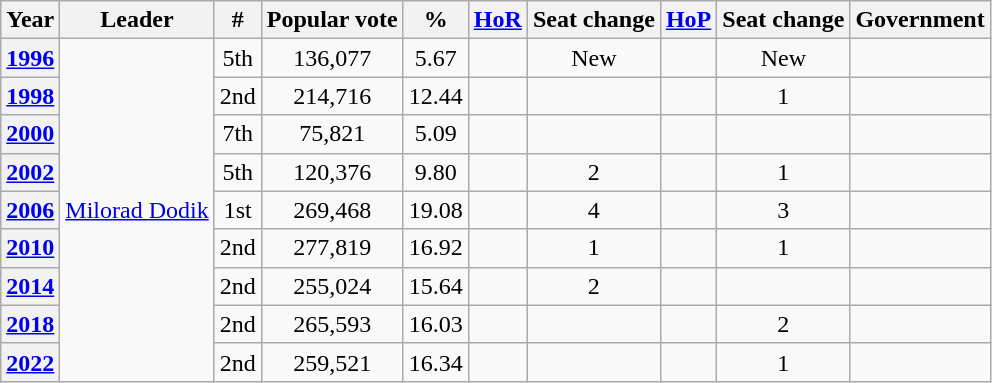<table class="wikitable" style="text-align: center;">
<tr>
<th>Year</th>
<th>Leader</th>
<th>#</th>
<th>Popular vote</th>
<th>%</th>
<th><a href='#'>HoR</a></th>
<th>Seat change</th>
<th><a href='#'>HoP</a></th>
<th>Seat change</th>
<th>Government</th>
</tr>
<tr>
<th><a href='#'>1996</a></th>
<td rowspan=9><a href='#'>Milorad Dodik</a></td>
<td>5th</td>
<td align=center>136,077</td>
<td>5.67</td>
<td></td>
<td>New</td>
<td></td>
<td>New</td>
<td></td>
</tr>
<tr>
<th><a href='#'>1998</a></th>
<td> 2nd</td>
<td align=center>214,716</td>
<td>12.44</td>
<td></td>
<td></td>
<td></td>
<td> 1</td>
<td></td>
</tr>
<tr>
<th><a href='#'>2000</a></th>
<td> 7th</td>
<td align=center>75,821</td>
<td>5.09</td>
<td></td>
<td></td>
<td></td>
<td></td>
<td></td>
</tr>
<tr>
<th><a href='#'>2002</a></th>
<td> 5th</td>
<td align=center>120,376</td>
<td>9.80</td>
<td></td>
<td> 2</td>
<td></td>
<td> 1</td>
<td></td>
</tr>
<tr>
<th><a href='#'>2006</a></th>
<td> 1st</td>
<td align=center>269,468</td>
<td>19.08</td>
<td></td>
<td> 4</td>
<td></td>
<td> 3</td>
<td></td>
</tr>
<tr>
<th><a href='#'>2010</a></th>
<td> 2nd</td>
<td align=center>277,819</td>
<td>16.92</td>
<td></td>
<td> 1</td>
<td></td>
<td> 1</td>
<td></td>
</tr>
<tr>
<th><a href='#'>2014</a></th>
<td> 2nd</td>
<td align=center>255,024</td>
<td>15.64</td>
<td></td>
<td> 2</td>
<td></td>
<td></td>
<td></td>
</tr>
<tr>
<th><a href='#'>2018</a></th>
<td> 2nd</td>
<td align=center>265,593</td>
<td>16.03</td>
<td></td>
<td></td>
<td></td>
<td> 2</td>
<td></td>
</tr>
<tr>
<th><a href='#'>2022</a></th>
<td> 2nd</td>
<td align=center>259,521</td>
<td>16.34</td>
<td></td>
<td></td>
<td></td>
<td> 1</td>
<td></td>
</tr>
</table>
